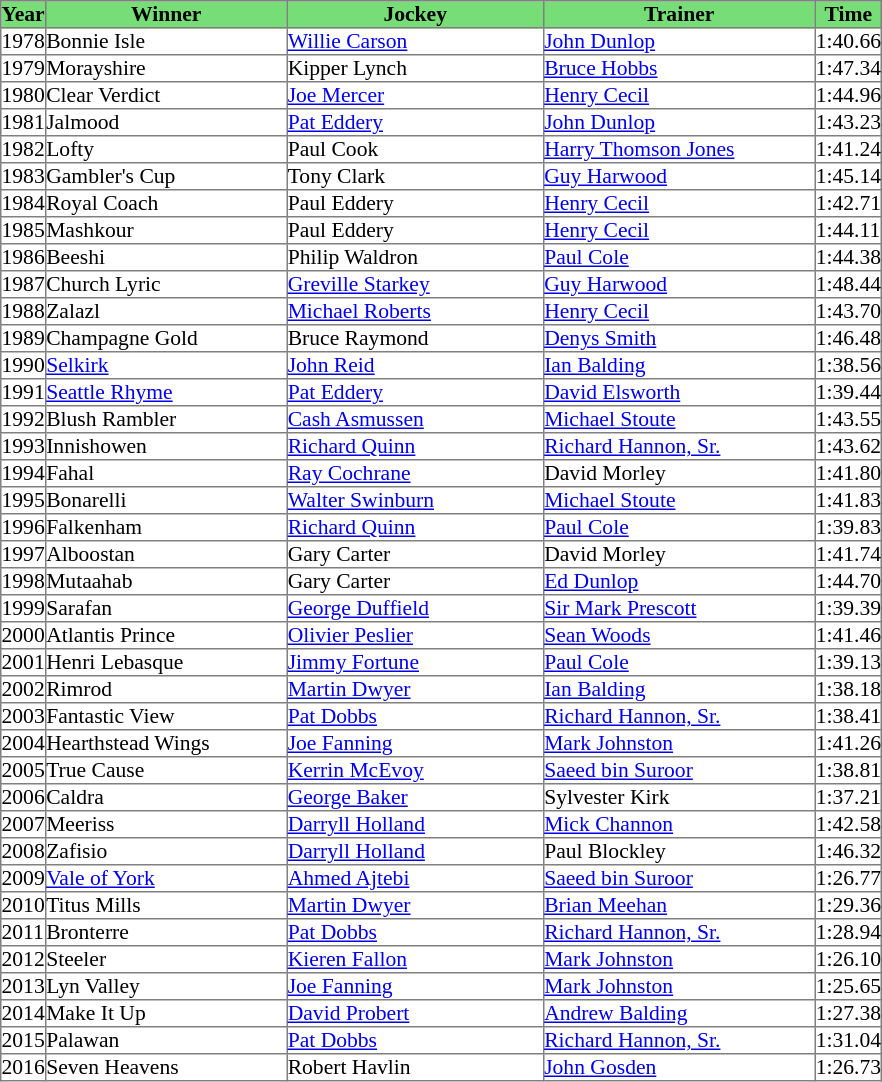<table class="sortable" style="font-size: 90%; border-collapse: collapse;" border="1" cellpadding="0" |>
<tr bgcolor="#77dd77" align="center">
<th>Year</th>
<th>Winner</th>
<th>Jockey</th>
<th>Trainer</th>
<th>Time</th>
</tr>
<tr>
<td>1978</td>
<td width="160">Bonnie Isle</td>
<td width="170"><a href='#'>Willie Carson</a></td>
<td width="180"><a href='#'>John Dunlop</a></td>
<td>1:40.66</td>
</tr>
<tr>
<td>1979</td>
<td>Morayshire </td>
<td>Kipper Lynch</td>
<td><a href='#'>Bruce Hobbs</a></td>
<td>1:47.34</td>
</tr>
<tr>
<td>1980</td>
<td>Clear Verdict</td>
<td><a href='#'>Joe Mercer</a></td>
<td><a href='#'>Henry Cecil</a></td>
<td>1:44.96</td>
</tr>
<tr>
<td>1981</td>
<td>Jalmood</td>
<td><a href='#'>Pat Eddery</a></td>
<td><a href='#'>John Dunlop</a></td>
<td>1:43.23</td>
</tr>
<tr>
<td>1982</td>
<td>Lofty</td>
<td>Paul Cook</td>
<td><a href='#'>Harry Thomson Jones</a></td>
<td>1:41.24</td>
</tr>
<tr>
<td>1983</td>
<td>Gambler's Cup</td>
<td>Tony Clark</td>
<td><a href='#'>Guy Harwood</a></td>
<td>1:45.14</td>
</tr>
<tr>
<td>1984</td>
<td>Royal Coach</td>
<td>Paul Eddery</td>
<td><a href='#'>Henry Cecil</a></td>
<td>1:42.71</td>
</tr>
<tr>
<td>1985</td>
<td>Mashkour</td>
<td>Paul Eddery</td>
<td><a href='#'>Henry Cecil</a></td>
<td>1:44.11</td>
</tr>
<tr>
<td>1986</td>
<td>Beeshi</td>
<td>Philip Waldron</td>
<td><a href='#'>Paul Cole</a></td>
<td>1:44.38</td>
</tr>
<tr>
<td>1987</td>
<td>Church Lyric</td>
<td><a href='#'>Greville Starkey</a></td>
<td><a href='#'>Guy Harwood</a></td>
<td>1:48.44</td>
</tr>
<tr>
<td>1988</td>
<td>Zalazl</td>
<td><a href='#'>Michael Roberts</a></td>
<td><a href='#'>Henry Cecil</a></td>
<td>1:43.70</td>
</tr>
<tr>
<td>1989</td>
<td>Champagne Gold</td>
<td>Bruce Raymond</td>
<td><a href='#'>Denys Smith</a></td>
<td>1:46.48</td>
</tr>
<tr>
<td>1990</td>
<td><a href='#'>Selkirk</a></td>
<td><a href='#'>John Reid</a></td>
<td><a href='#'>Ian Balding</a></td>
<td>1:38.56</td>
</tr>
<tr>
<td>1991</td>
<td><a href='#'>Seattle Rhyme</a></td>
<td><a href='#'>Pat Eddery</a></td>
<td><a href='#'>David Elsworth</a></td>
<td>1:39.44</td>
</tr>
<tr>
<td>1992</td>
<td>Blush Rambler</td>
<td><a href='#'>Cash Asmussen</a></td>
<td><a href='#'>Michael Stoute</a></td>
<td>1:43.55</td>
</tr>
<tr>
<td>1993</td>
<td>Innishowen</td>
<td><a href='#'>Richard Quinn</a></td>
<td><a href='#'>Richard Hannon, Sr.</a></td>
<td>1:43.62</td>
</tr>
<tr>
<td>1994</td>
<td>Fahal</td>
<td><a href='#'>Ray Cochrane</a></td>
<td>David Morley</td>
<td>1:41.80</td>
</tr>
<tr>
<td>1995</td>
<td>Bonarelli</td>
<td><a href='#'>Walter Swinburn</a></td>
<td><a href='#'>Michael Stoute</a></td>
<td>1:41.83</td>
</tr>
<tr>
<td>1996</td>
<td>Falkenham</td>
<td><a href='#'>Richard Quinn</a></td>
<td><a href='#'>Paul Cole</a></td>
<td>1:39.83</td>
</tr>
<tr>
<td>1997</td>
<td>Alboostan</td>
<td>Gary Carter</td>
<td>David Morley</td>
<td>1:41.74</td>
</tr>
<tr>
<td>1998</td>
<td>Mutaahab</td>
<td>Gary Carter</td>
<td><a href='#'>Ed Dunlop</a></td>
<td>1:44.70</td>
</tr>
<tr>
<td>1999</td>
<td>Sarafan</td>
<td><a href='#'>George Duffield</a></td>
<td><a href='#'>Sir Mark Prescott</a></td>
<td>1:39.39</td>
</tr>
<tr>
<td>2000</td>
<td>Atlantis Prince</td>
<td><a href='#'>Olivier Peslier</a></td>
<td><a href='#'>Sean Woods</a></td>
<td>1:41.46</td>
</tr>
<tr>
<td>2001</td>
<td>Henri Lebasque</td>
<td><a href='#'>Jimmy Fortune</a></td>
<td><a href='#'>Paul Cole</a></td>
<td>1:39.13</td>
</tr>
<tr>
<td>2002</td>
<td>Rimrod</td>
<td><a href='#'>Martin Dwyer</a></td>
<td><a href='#'>Ian Balding</a></td>
<td>1:38.18</td>
</tr>
<tr>
<td>2003</td>
<td>Fantastic View</td>
<td><a href='#'>Pat Dobbs</a></td>
<td><a href='#'>Richard Hannon, Sr.</a></td>
<td>1:38.41</td>
</tr>
<tr>
<td>2004</td>
<td>Hearthstead Wings</td>
<td><a href='#'>Joe Fanning</a></td>
<td><a href='#'>Mark Johnston</a></td>
<td>1:41.26</td>
</tr>
<tr>
<td>2005</td>
<td>True Cause</td>
<td><a href='#'>Kerrin McEvoy</a></td>
<td><a href='#'>Saeed bin Suroor</a></td>
<td>1:38.81</td>
</tr>
<tr>
<td>2006</td>
<td>Caldra</td>
<td><a href='#'>George Baker</a></td>
<td>Sylvester Kirk</td>
<td>1:37.21</td>
</tr>
<tr>
<td>2007</td>
<td>Meeriss</td>
<td><a href='#'>Darryll Holland</a></td>
<td><a href='#'>Mick Channon</a></td>
<td>1:42.58</td>
</tr>
<tr>
<td>2008</td>
<td>Zafisio</td>
<td><a href='#'>Darryll Holland</a></td>
<td>Paul Blockley</td>
<td>1:46.32</td>
</tr>
<tr>
<td>2009</td>
<td><a href='#'>Vale of York</a></td>
<td><a href='#'>Ahmed Ajtebi</a></td>
<td><a href='#'>Saeed bin Suroor</a></td>
<td>1:26.77</td>
</tr>
<tr>
<td>2010</td>
<td>Titus Mills</td>
<td><a href='#'>Martin Dwyer</a></td>
<td><a href='#'>Brian Meehan</a></td>
<td>1:29.36</td>
</tr>
<tr>
<td>2011</td>
<td>Bronterre</td>
<td><a href='#'>Pat Dobbs</a></td>
<td><a href='#'>Richard Hannon, Sr.</a></td>
<td>1:28.94</td>
</tr>
<tr>
<td>2012</td>
<td>Steeler</td>
<td><a href='#'>Kieren Fallon</a></td>
<td><a href='#'>Mark Johnston</a></td>
<td>1:26.10</td>
</tr>
<tr>
<td>2013</td>
<td>Lyn Valley</td>
<td><a href='#'>Joe Fanning</a></td>
<td><a href='#'>Mark Johnston</a></td>
<td>1:25.65</td>
</tr>
<tr>
<td>2014</td>
<td>Make It Up</td>
<td><a href='#'>David Probert</a></td>
<td><a href='#'>Andrew Balding</a></td>
<td>1:27.38</td>
</tr>
<tr>
<td>2015</td>
<td>Palawan</td>
<td><a href='#'>Pat Dobbs</a></td>
<td><a href='#'>Richard Hannon, Sr.</a></td>
<td>1:31.04</td>
</tr>
<tr>
<td>2016</td>
<td>Seven Heavens</td>
<td>Robert Havlin</td>
<td><a href='#'>John Gosden</a></td>
<td>1:26.73</td>
</tr>
</table>
